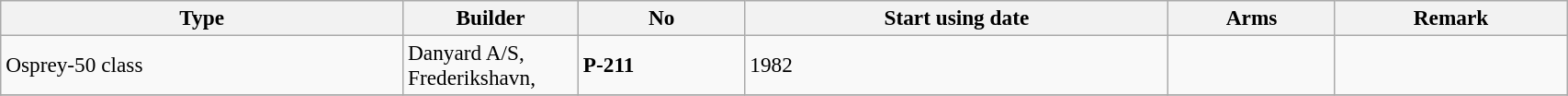<table class="wikitable" style="font-size:97%; width:90%">
<tr>
<th>Type</th>
<th width=120px>Builder</th>
<th>No</th>
<th>Start using date</th>
<th>Arms</th>
<th>Remark</th>
</tr>
<tr>
<td>Osprey-50 class </td>
<td>Danyard A/S, Frederikshavn, </td>
<td><strong>P-211</strong></td>
<td>1982</td>
<td></td>
<td></td>
</tr>
<tr>
</tr>
</table>
